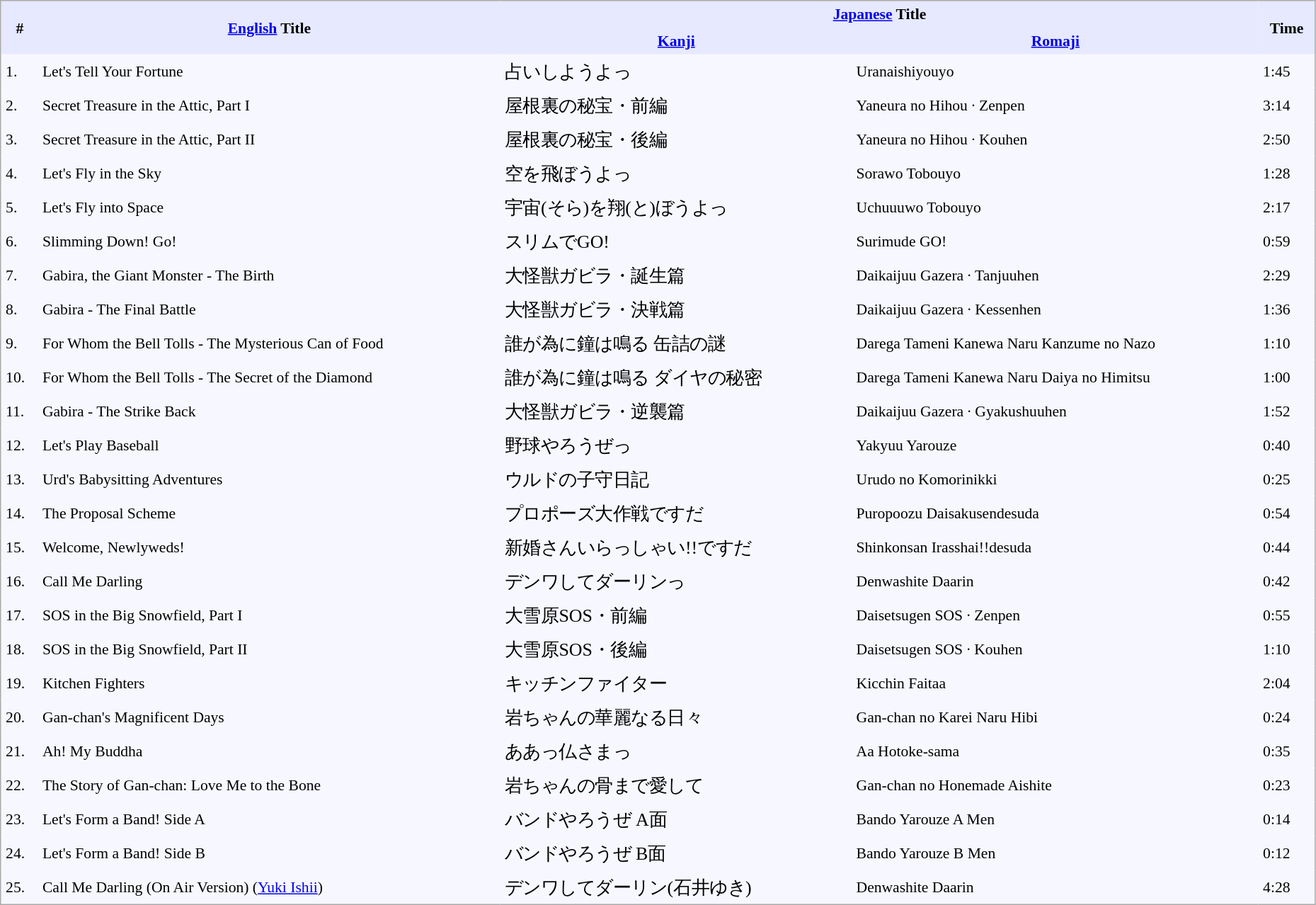<table border="0" cellpadding="4" cellspacing="0"  style="border:1px #aaa solid; border-collapse:collapse; padding:0.2em; margin:0 1em 1em; background:#f7f8ff; font-size:0.9em; width:98%;">
<tr style="vertical-align:middle; background:#e6e9ff;">
<th rowspan="2">#</th>
<th rowspan="2"><a href='#'>English</a> Title</th>
<th colspan="2"><a href='#'>Japanese</a> Title</th>
<th rowspan="2">Time</th>
</tr>
<tr style="background:#e6e9ff;">
<th><a href='#'>Kanji</a></th>
<th><a href='#'>Romaji</a></th>
</tr>
<tr>
<td>1.</td>
<td>Let's Tell Your Fortune</td>
<td style="font-size: 120%;">占いしようよっ</td>
<td>Uranaishiyouyo</td>
<td>1:45</td>
</tr>
<tr>
<td>2.</td>
<td>Secret Treasure in the Attic, Part I</td>
<td style="font-size: 120%;">屋根裏の秘宝・前編</td>
<td>Yaneura no Hihou · Zenpen</td>
<td>3:14</td>
</tr>
<tr>
<td>3.</td>
<td>Secret Treasure in the Attic, Part II</td>
<td style="font-size: 120%;">屋根裏の秘宝・後編</td>
<td>Yaneura no Hihou · Kouhen</td>
<td>2:50</td>
</tr>
<tr>
<td>4.</td>
<td>Let's Fly in the Sky</td>
<td style="font-size: 120%;">空を飛ぼうよっ</td>
<td>Sorawo Tobouyo</td>
<td>1:28</td>
</tr>
<tr>
<td>5.</td>
<td>Let's Fly into Space</td>
<td style="font-size: 120%;">宇宙(そら)を翔(と)ぼうよっ</td>
<td>Uchuuuwo Tobouyo</td>
<td>2:17</td>
</tr>
<tr>
<td>6.</td>
<td>Slimming Down! Go!</td>
<td style="font-size: 120%;">スリムでGO!</td>
<td>Surimude GO!</td>
<td>0:59</td>
</tr>
<tr>
<td>7.</td>
<td>Gabira, the Giant Monster - The Birth</td>
<td style="font-size: 120%;">大怪獣ガビラ・誕生篇</td>
<td>Daikaijuu Gazera · Tanjuuhen</td>
<td>2:29</td>
</tr>
<tr>
<td>8.</td>
<td>Gabira - The Final Battle</td>
<td style="font-size: 120%;">大怪獣ガビラ・決戦篇</td>
<td>Daikaijuu Gazera · Kessenhen</td>
<td>1:36</td>
</tr>
<tr>
<td>9.</td>
<td>For Whom the Bell Tolls - The Mysterious Can of Food</td>
<td style="font-size: 120%;">誰が為に鐘は鳴る 缶詰の謎</td>
<td>Darega Tameni Kanewa Naru Kanzume no Nazo</td>
<td>1:10</td>
</tr>
<tr>
<td>10.</td>
<td>For Whom the Bell Tolls - The Secret of the Diamond</td>
<td style="font-size: 120%;">誰が為に鐘は鳴る ダイヤの秘密</td>
<td>Darega Tameni Kanewa Naru Daiya no Himitsu</td>
<td>1:00</td>
</tr>
<tr>
<td>11.</td>
<td>Gabira - The Strike Back</td>
<td style="font-size: 120%;">大怪獣ガビラ・逆襲篇</td>
<td>Daikaijuu Gazera · Gyakushuuhen</td>
<td>1:52</td>
</tr>
<tr>
<td>12.</td>
<td>Let's Play Baseball</td>
<td style="font-size: 120%;">野球やろうぜっ</td>
<td>Yakyuu Yarouze</td>
<td>0:40</td>
</tr>
<tr>
<td>13.</td>
<td>Urd's Babysitting Adventures</td>
<td style="font-size: 120%;">ウルドの子守日記</td>
<td>Urudo no Komorinikki</td>
<td>0:25</td>
</tr>
<tr>
<td>14.</td>
<td>The Proposal Scheme</td>
<td style="font-size: 120%;">プロポーズ大作戦ですだ</td>
<td>Puropoozu Daisakusendesuda</td>
<td>0:54</td>
</tr>
<tr>
<td>15.</td>
<td>Welcome, Newlyweds!</td>
<td style="font-size: 120%;">新婚さんいらっしゃい!!ですだ</td>
<td>Shinkonsan Irasshai!!desuda</td>
<td>0:44</td>
</tr>
<tr>
<td>16.</td>
<td>Call Me Darling</td>
<td style="font-size: 120%;">デンワしてダーリンっ</td>
<td>Denwashite Daarin</td>
<td>0:42</td>
</tr>
<tr>
<td>17.</td>
<td>SOS in the Big Snowfield, Part I</td>
<td style="font-size: 120%;">大雪原SOS・前編</td>
<td>Daisetsugen SOS · Zenpen</td>
<td>0:55</td>
</tr>
<tr>
<td>18.</td>
<td>SOS in the Big Snowfield, Part II</td>
<td style="font-size: 120%;">大雪原SOS・後編</td>
<td>Daisetsugen SOS · Kouhen</td>
<td>1:10</td>
</tr>
<tr>
<td>19.</td>
<td>Kitchen Fighters</td>
<td style="font-size: 120%;">キッチンファイター</td>
<td>Kicchin Faitaa</td>
<td>2:04</td>
</tr>
<tr>
<td>20.</td>
<td>Gan-chan's Magnificent Days</td>
<td style="font-size: 120%;">岩ちゃんの華麗なる日々</td>
<td>Gan-chan no Karei Naru Hibi</td>
<td>0:24</td>
</tr>
<tr>
<td>21.</td>
<td>Ah! My Buddha</td>
<td style="font-size: 120%;">ああっ仏さまっ</td>
<td>Aa Hotoke-sama</td>
<td>0:35</td>
</tr>
<tr>
<td>22.</td>
<td>The Story of Gan-chan: Love Me to the Bone</td>
<td style="font-size: 120%;">岩ちゃんの骨まで愛して</td>
<td>Gan-chan no Honemade Aishite</td>
<td>0:23</td>
</tr>
<tr>
<td>23.</td>
<td>Let's Form a Band! Side A</td>
<td style="font-size: 120%;">バンドやろうぜ A面</td>
<td>Bando Yarouze A Men</td>
<td>0:14</td>
</tr>
<tr>
<td>24.</td>
<td>Let's Form a Band! Side B</td>
<td style="font-size: 120%;">バンドやろうぜ B面</td>
<td>Bando Yarouze B Men</td>
<td>0:12</td>
</tr>
<tr>
<td>25.</td>
<td>Call Me Darling (On Air Version) (<a href='#'>Yuki Ishii</a>)</td>
<td style="font-size: 120%;">デンワしてダーリン(石井ゆき)</td>
<td>Denwashite Daarin</td>
<td>4:28</td>
</tr>
</table>
